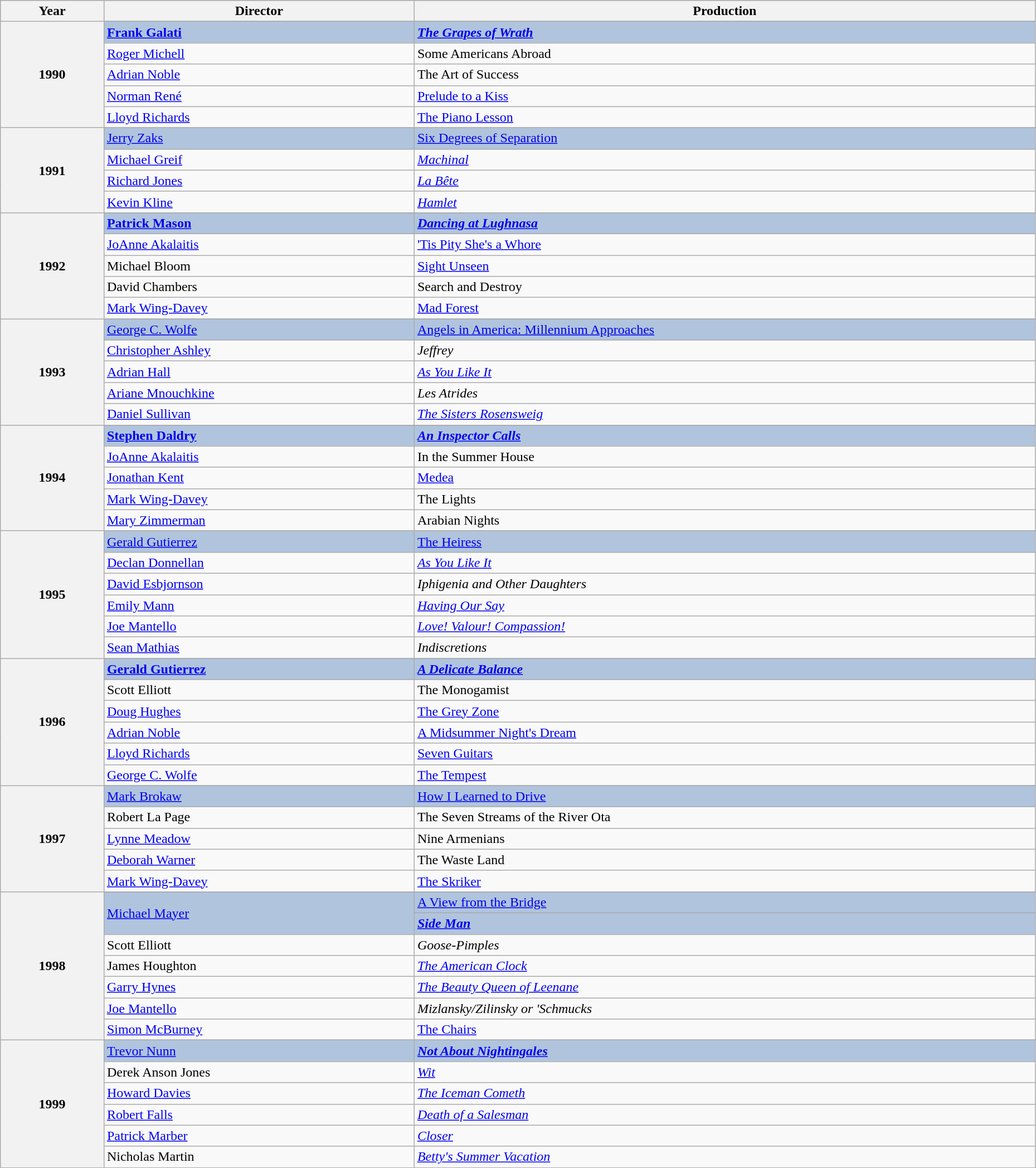<table class="wikitable" style="width:98%;">
<tr style="background:#bebebe;">
<th style="width:10%;">Year</th>
<th style="width:30%;">Director</th>
<th style="width:60%;">Production</th>
</tr>
<tr>
<th rowspan="6" align="center">1990</th>
</tr>
<tr style="background:#B0C4DE">
<td><strong><a href='#'>Frank Galati</a></strong></td>
<td><strong><em><a href='#'>The Grapes of Wrath</a><em> <strong></td>
</tr>
<tr>
<td><a href='#'>Roger Michell</a></td>
<td></em>Some Americans Abroad<em></td>
</tr>
<tr>
<td><a href='#'>Adrian Noble</a></td>
<td></em>The Art of Success<em></td>
</tr>
<tr>
<td><a href='#'>Norman René</a></td>
<td></em><a href='#'>Prelude to a Kiss</a><em></td>
</tr>
<tr>
<td><a href='#'>Lloyd Richards</a></td>
<td></em><a href='#'>The Piano Lesson</a><em></td>
</tr>
<tr>
<th rowspan="5" align="center">1991</th>
</tr>
<tr style="background:#B0C4DE">
<td></strong><a href='#'>Jerry Zaks</a><strong></td>
<td></em></strong><a href='#'>Six Degrees of Separation</a></em> </strong></td>
</tr>
<tr>
<td><a href='#'>Michael Greif</a></td>
<td><em><a href='#'>Machinal</a></em></td>
</tr>
<tr>
<td><a href='#'>Richard Jones</a></td>
<td><em><a href='#'>La Bête</a></em></td>
</tr>
<tr>
<td><a href='#'>Kevin Kline</a></td>
<td><em><a href='#'>Hamlet</a></em></td>
</tr>
<tr>
<th rowspan="6" align="center">1992</th>
</tr>
<tr style="background:#B0C4DE">
<td><strong><a href='#'>Patrick Mason</a></strong></td>
<td><strong><em><a href='#'>Dancing at Lughnasa</a><em> <strong></td>
</tr>
<tr>
<td><a href='#'>JoAnne Akalaitis</a></td>
<td></em><a href='#'>'Tis Pity She's a Whore</a><em></td>
</tr>
<tr>
<td>Michael Bloom</td>
<td></em><a href='#'>Sight Unseen</a><em></td>
</tr>
<tr>
<td>David Chambers</td>
<td></em>Search and Destroy<em></td>
</tr>
<tr>
<td><a href='#'>Mark Wing-Davey</a></td>
<td></em><a href='#'>Mad Forest</a><em></td>
</tr>
<tr>
<th rowspan="6" align="center">1993</th>
</tr>
<tr style="background:#B0C4DE">
<td></strong><a href='#'>George C. Wolfe</a><strong></td>
<td></em></strong><a href='#'>Angels in America: Millennium Approaches</a></em> </strong></td>
</tr>
<tr>
<td><a href='#'>Christopher Ashley</a></td>
<td><em>Jeffrey</em></td>
</tr>
<tr>
<td><a href='#'>Adrian Hall</a></td>
<td><em><a href='#'>As You Like It</a></em></td>
</tr>
<tr>
<td><a href='#'>Ariane Mnouchkine</a></td>
<td><em>Les Atrides</em></td>
</tr>
<tr>
<td><a href='#'>Daniel Sullivan</a></td>
<td><em><a href='#'>The Sisters Rosensweig</a></em></td>
</tr>
<tr>
<th rowspan="6" align="center">1994</th>
</tr>
<tr style="background:#B0C4DE">
<td><strong><a href='#'>Stephen Daldry</a></strong></td>
<td><strong><em><a href='#'>An Inspector Calls</a><em> <strong></td>
</tr>
<tr>
<td><a href='#'>JoAnne Akalaitis</a></td>
<td></em>In the Summer House<em></td>
</tr>
<tr>
<td><a href='#'>Jonathan Kent</a></td>
<td></em><a href='#'>Medea</a><em></td>
</tr>
<tr>
<td><a href='#'>Mark Wing-Davey</a></td>
<td></em>The Lights<em></td>
</tr>
<tr>
<td><a href='#'>Mary Zimmerman</a></td>
<td></em>Arabian Nights<em></td>
</tr>
<tr>
<th rowspan="7" align="center">1995</th>
</tr>
<tr style="background:#B0C4DE">
<td></strong><a href='#'>Gerald Gutierrez</a><strong></td>
<td></em></strong><a href='#'>The Heiress</a></em> </strong></td>
</tr>
<tr>
<td><a href='#'>Declan Donnellan</a></td>
<td><em><a href='#'>As You Like It</a></em></td>
</tr>
<tr>
<td><a href='#'>David Esbjornson</a></td>
<td><em>Iphigenia and Other Daughters</em></td>
</tr>
<tr>
<td><a href='#'>Emily Mann</a></td>
<td><em><a href='#'>Having Our Say</a></em></td>
</tr>
<tr>
<td><a href='#'>Joe Mantello</a></td>
<td><em><a href='#'>Love! Valour! Compassion!</a></em></td>
</tr>
<tr>
<td><a href='#'>Sean Mathias</a></td>
<td><em>Indiscretions</em></td>
</tr>
<tr>
<th rowspan="7" align="center">1996</th>
</tr>
<tr style="background:#B0C4DE">
<td><strong><a href='#'>Gerald Gutierrez</a></strong></td>
<td><strong><em><a href='#'>A Delicate Balance</a><em> <strong></td>
</tr>
<tr>
<td>Scott Elliott</td>
<td></em>The Monogamist<em></td>
</tr>
<tr>
<td><a href='#'>Doug Hughes</a></td>
<td></em><a href='#'>The Grey Zone</a><em></td>
</tr>
<tr>
<td><a href='#'>Adrian Noble</a></td>
<td></em><a href='#'>A Midsummer Night's Dream</a><em></td>
</tr>
<tr>
<td><a href='#'>Lloyd Richards</a></td>
<td></em><a href='#'>Seven Guitars</a><em></td>
</tr>
<tr>
<td><a href='#'>George C. Wolfe</a></td>
<td></em><a href='#'>The Tempest</a><em></td>
</tr>
<tr>
<th rowspan="6" align="center">1997</th>
</tr>
<tr style="background:#B0C4DE">
<td></strong><a href='#'>Mark Brokaw</a><strong></td>
<td></em></strong><a href='#'>How I Learned to Drive</a><strong><em></td>
</tr>
<tr>
<td>Robert La Page</td>
<td></em>The Seven Streams of the River Ota<em></td>
</tr>
<tr>
<td><a href='#'>Lynne Meadow</a></td>
<td></em>Nine Armenians<em></td>
</tr>
<tr>
<td><a href='#'>Deborah Warner</a></td>
<td></em>The Waste Land<em></td>
</tr>
<tr>
<td><a href='#'>Mark Wing-Davey</a></td>
<td></em><a href='#'>The Skriker</a><em></td>
</tr>
<tr>
<th rowspan="8" align="center">1998</th>
</tr>
<tr style="background:#B0C4DE">
<td rowspan="2"></strong><a href='#'>Michael Mayer</a><strong></td>
<td></em></strong><a href='#'>A View from the Bridge</a></em> </strong></td>
</tr>
<tr style="background:#B0C4DE">
<td><strong><em><a href='#'>Side Man</a></em></strong></td>
</tr>
<tr>
<td>Scott Elliott</td>
<td><em>Goose-Pimples</em></td>
</tr>
<tr>
<td>James Houghton</td>
<td><em><a href='#'>The American Clock</a></em></td>
</tr>
<tr>
<td><a href='#'>Garry Hynes</a></td>
<td><em><a href='#'>The Beauty Queen of Leenane</a></em></td>
</tr>
<tr>
<td><a href='#'>Joe Mantello</a></td>
<td><em>Mizlansky/Zilinsky or 'Schmucks<strong></td>
</tr>
<tr>
<td><a href='#'>Simon McBurney</a></td>
<td></em><a href='#'>The Chairs</a><em></td>
</tr>
<tr>
<th rowspan="7" align="center">1999</th>
</tr>
<tr style="background:#B0C4DE">
<td></strong><a href='#'>Trevor Nunn</a><strong></td>
<td><strong><em><a href='#'>Not About Nightingales</a></em> </strong></td>
</tr>
<tr>
<td>Derek Anson Jones</td>
<td><em><a href='#'>Wit</a></em></td>
</tr>
<tr>
<td><a href='#'>Howard Davies</a></td>
<td><em><a href='#'>The Iceman Cometh</a></em></td>
</tr>
<tr>
<td><a href='#'>Robert Falls</a></td>
<td><em><a href='#'>Death of a Salesman</a></em></td>
</tr>
<tr>
<td><a href='#'>Patrick Marber</a></td>
<td><em><a href='#'>Closer</a></em></td>
</tr>
<tr>
<td>Nicholas Martin</td>
<td><em><a href='#'>Betty's Summer Vacation</a></em></td>
</tr>
</table>
